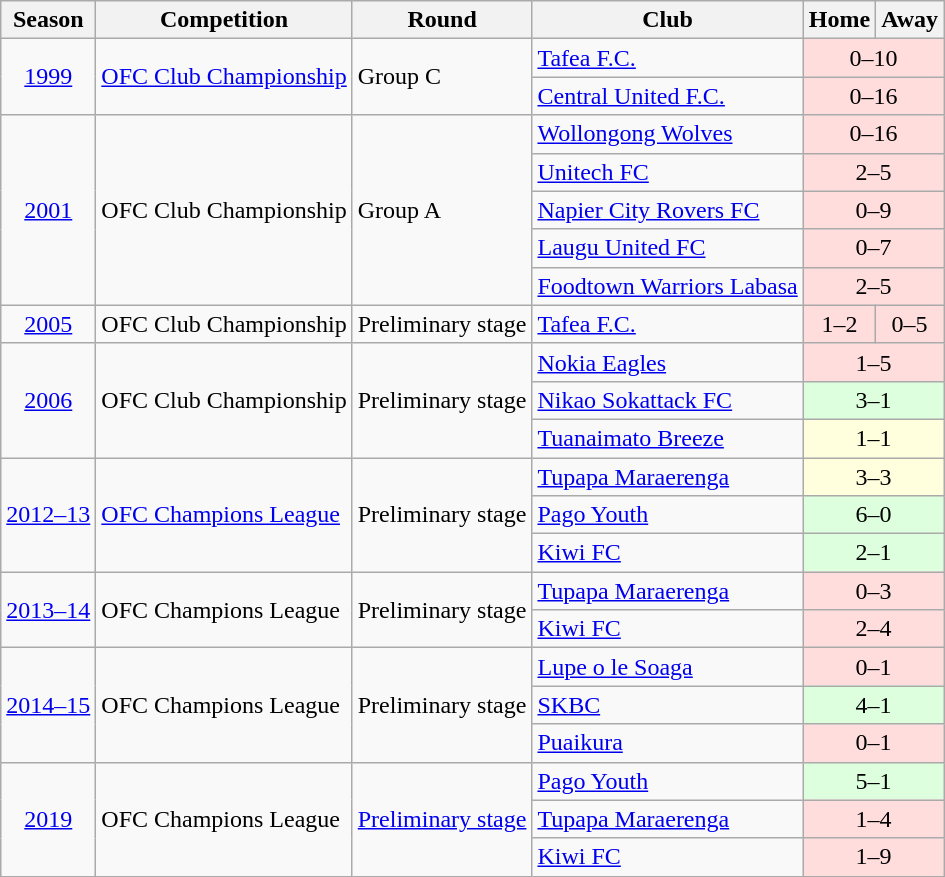<table class="wikitable">
<tr>
<th>Season</th>
<th>Competition</th>
<th>Round</th>
<th>Club</th>
<th>Home</th>
<th>Away</th>
</tr>
<tr>
<td rowspan="2;" style="text-align:center;"><a href='#'>1999</a></td>
<td rowspan="2"><a href='#'>OFC Club Championship</a></td>
<td rowspan="2">Group C</td>
<td> <a href='#'>Tafea F.C.</a></td>
<td colspan="2;" style="text-align:center; background:#fdd;">0–10</td>
</tr>
<tr>
<td> <a href='#'>Central United F.C.</a></td>
<td colspan="2;" style="text-align:center; background:#fdd;">0–16</td>
</tr>
<tr>
<td rowspan="5;" style="text-align:center;"><a href='#'>2001</a></td>
<td rowspan="5">OFC Club Championship</td>
<td rowspan="5">Group A</td>
<td> <a href='#'>Wollongong Wolves</a></td>
<td colspan="2;" style="text-align:center; background:#fdd;">0–16</td>
</tr>
<tr>
<td> <a href='#'>Unitech FC</a></td>
<td colspan="2;" style="text-align:center; background:#fdd;">2–5</td>
</tr>
<tr>
<td> <a href='#'>Napier City Rovers FC</a></td>
<td colspan="2;" style="text-align:center; background:#fdd;">0–9</td>
</tr>
<tr>
<td> <a href='#'>Laugu United FC</a></td>
<td colspan="2;" style="text-align:center; background:#fdd;">0–7</td>
</tr>
<tr>
<td> <a href='#'>Foodtown Warriors Labasa</a></td>
<td colspan="2;" style="text-align:center; background:#fdd;">2–5</td>
</tr>
<tr>
<td style="text-align:center;"><a href='#'>2005</a></td>
<td>OFC Club Championship</td>
<td>Preliminary stage</td>
<td> <a href='#'>Tafea F.C.</a></td>
<td style="text-align:center; background:#fdd;">1–2</td>
<td style="text-align:center; background:#fdd;">0–5</td>
</tr>
<tr>
<td rowspan="3;" style="text-align:center;"><a href='#'>2006</a></td>
<td rowspan="3">OFC Club Championship</td>
<td rowspan="3">Preliminary stage</td>
<td> <a href='#'>Nokia Eagles</a></td>
<td colspan="2;" style="text-align:center; background:#fdd;">1–5</td>
</tr>
<tr>
<td> <a href='#'>Nikao Sokattack FC</a></td>
<td colspan="2;" style="text-align:center; background:#dfd;">3–1</td>
</tr>
<tr>
<td> <a href='#'>Tuanaimato Breeze</a></td>
<td colspan="2;" style="text-align:center; background:#ffd;">1–1</td>
</tr>
<tr>
<td rowspan="3;" style="text-align:center;"><a href='#'>2012–13</a></td>
<td rowspan="3"><a href='#'>OFC Champions League</a></td>
<td rowspan="3">Preliminary stage</td>
<td> <a href='#'>Tupapa Maraerenga</a></td>
<td colspan="2;" style="text-align:center; background:#ffd;">3–3</td>
</tr>
<tr>
<td> <a href='#'>Pago Youth</a></td>
<td colspan="2;" style="text-align:center; background:#dfd;">6–0</td>
</tr>
<tr>
<td> <a href='#'>Kiwi FC</a></td>
<td colspan="2;" style="text-align:center; background:#dfd;">2–1</td>
</tr>
<tr>
<td rowspan="2;" style="text-align:center;"><a href='#'>2013–14</a></td>
<td rowspan="2">OFC Champions League</td>
<td rowspan="2">Preliminary stage</td>
<td> <a href='#'>Tupapa Maraerenga</a></td>
<td colspan="2;" style="text-align:center; background:#fdd;">0–3</td>
</tr>
<tr>
<td> <a href='#'>Kiwi FC</a></td>
<td colspan="2;" style="text-align:center; background:#fdd;">2–4</td>
</tr>
<tr>
<td rowspan="3;" style="text-align:center;"><a href='#'>2014–15</a></td>
<td rowspan="3">OFC Champions League</td>
<td rowspan="3">Preliminary stage</td>
<td> <a href='#'>Lupe o le Soaga</a></td>
<td colspan="2;" style="text-align:center; background:#fdd;">0–1</td>
</tr>
<tr>
<td> <a href='#'>SKBC</a></td>
<td colspan="2;" style="text-align:center; background:#dfd;">4–1</td>
</tr>
<tr>
<td> <a href='#'>Puaikura</a></td>
<td colspan="2;" style="text-align:center; background:#fdd;">0–1</td>
</tr>
<tr>
<td rowspan="3;" style="text-align:center;"><a href='#'>2019</a></td>
<td rowspan="3">OFC Champions League</td>
<td rowspan="3"><a href='#'>Preliminary stage</a></td>
<td> <a href='#'>Pago Youth</a></td>
<td colspan="2;" style="text-align:center; background:#dfd;">5–1</td>
</tr>
<tr>
<td> <a href='#'>Tupapa Maraerenga</a></td>
<td colspan="2;" style="text-align:center; background:#fdd;">1–4</td>
</tr>
<tr>
<td> <a href='#'>Kiwi FC</a></td>
<td colspan="2;" style="text-align:center; background:#fdd;">1–9</td>
</tr>
</table>
